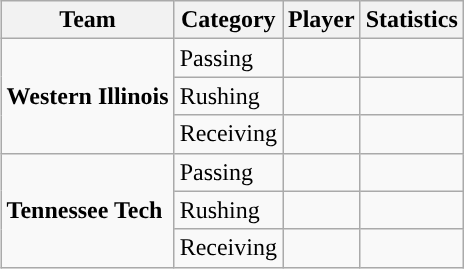<table class="wikitable" style="float: right;">
<tr>
<th>Team</th>
<th>Category</th>
<th>Player</th>
<th>Statistics</th>
</tr>
<tr>
<td rowspan=3><strong>Western Illinois</strong></td>
<td>Passing</td>
<td></td>
<td></td>
</tr>
<tr>
<td>Rushing</td>
<td></td>
<td></td>
</tr>
<tr>
<td>Receiving</td>
<td></td>
<td></td>
</tr>
<tr>
<td rowspan=3><strong>Tennessee Tech</strong></td>
<td>Passing</td>
<td></td>
<td></td>
</tr>
<tr>
<td>Rushing</td>
<td></td>
<td></td>
</tr>
<tr>
<td>Receiving</td>
<td></td>
<td></td>
</tr>
</table>
